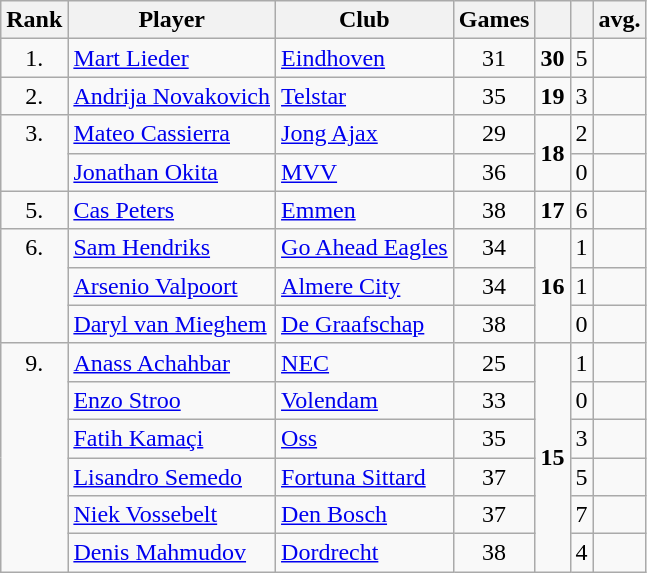<table class="wikitable" style="text-align:center;">
<tr>
<th>Rank</th>
<th>Player</th>
<th>Club</th>
<th>Games</th>
<th></th>
<th></th>
<th>avg.</th>
</tr>
<tr>
<td style="vertical-align:top;">1.</td>
<td style="text-align:left;"> <a href='#'>Mart Lieder</a></td>
<td style="text-align:left;"><a href='#'>Eindhoven</a></td>
<td>31</td>
<td><strong>30</strong></td>
<td>5</td>
<td></td>
</tr>
<tr>
<td style="vertical-align:top;">2.</td>
<td style="text-align:left;"> <a href='#'>Andrija Novakovich</a></td>
<td style="text-align:left;"><a href='#'>Telstar</a></td>
<td>35</td>
<td><strong>19</strong></td>
<td>3</td>
<td></td>
</tr>
<tr>
<td rowspan="2" style="vertical-align:top;">3.</td>
<td style="text-align:left;"> <a href='#'>Mateo Cassierra</a></td>
<td style="text-align:left;"><a href='#'>Jong Ajax</a></td>
<td>29</td>
<td rowspan="2"><strong>18</strong></td>
<td>2</td>
<td></td>
</tr>
<tr>
<td style="text-align:left;"> <a href='#'>Jonathan Okita</a></td>
<td style="text-align:left;"><a href='#'>MVV</a></td>
<td>36</td>
<td>0</td>
<td></td>
</tr>
<tr>
<td style="vertical-align:top;">5.</td>
<td style="text-align:left;"> <a href='#'>Cas Peters</a></td>
<td style="text-align:left;"><a href='#'>Emmen</a></td>
<td>38</td>
<td><strong>17</strong></td>
<td>6</td>
<td></td>
</tr>
<tr>
<td rowspan="3" style="vertical-align:top;">6.</td>
<td style="text-align:left;"> <a href='#'>Sam Hendriks</a></td>
<td style="text-align:left;"><a href='#'>Go Ahead Eagles</a></td>
<td>34</td>
<td rowspan="3"><strong>16</strong></td>
<td>1</td>
<td></td>
</tr>
<tr>
<td style="text-align:left;"> <a href='#'>Arsenio Valpoort</a></td>
<td style="text-align:left;"><a href='#'>Almere City</a></td>
<td>34</td>
<td>1</td>
<td></td>
</tr>
<tr>
<td style="text-align:left;"> <a href='#'>Daryl van Mieghem</a></td>
<td style="text-align:left;"><a href='#'>De Graafschap</a></td>
<td>38</td>
<td>0</td>
<td></td>
</tr>
<tr>
<td rowspan="6" style="vertical-align:top;">9.</td>
<td style="text-align:left;"> <a href='#'>Anass Achahbar</a></td>
<td style="text-align:left;"><a href='#'>NEC</a></td>
<td>25</td>
<td rowspan="6"><strong>15</strong></td>
<td>1</td>
<td></td>
</tr>
<tr>
<td style="text-align:left;"> <a href='#'>Enzo Stroo</a></td>
<td style="text-align:left;"><a href='#'>Volendam</a></td>
<td>33</td>
<td>0</td>
<td></td>
</tr>
<tr>
<td style="text-align:left;"> <a href='#'>Fatih Kamaçi</a></td>
<td style="text-align:left;"><a href='#'>Oss</a></td>
<td>35</td>
<td>3</td>
<td></td>
</tr>
<tr>
<td style="text-align:left;"> <a href='#'>Lisandro Semedo</a></td>
<td style="text-align:left;"><a href='#'>Fortuna Sittard</a></td>
<td>37</td>
<td>5</td>
<td></td>
</tr>
<tr>
<td style="text-align:left;"> <a href='#'>Niek Vossebelt</a></td>
<td style="text-align:left;"><a href='#'>Den Bosch</a></td>
<td>37</td>
<td>7</td>
<td></td>
</tr>
<tr>
<td style="text-align:left;"> <a href='#'>Denis Mahmudov</a></td>
<td style="text-align:left;"><a href='#'>Dordrecht</a></td>
<td>38</td>
<td>4</td>
<td></td>
</tr>
</table>
